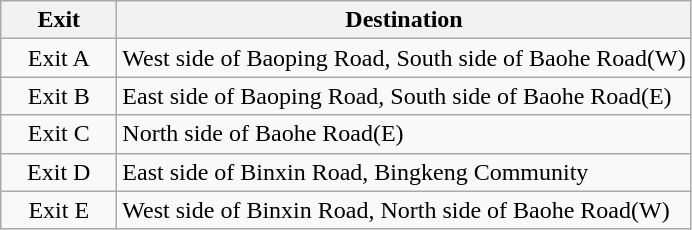<table class="wikitable">
<tr>
<th style="width:70px">Exit</th>
<th>Destination</th>
</tr>
<tr>
<td align="center">Exit A</td>
<td>West side of Baoping Road, South side of Baohe Road(W)</td>
</tr>
<tr>
<td align="center">Exit B</td>
<td>East side of Baoping Road, South side of Baohe Road(E)</td>
</tr>
<tr>
<td align="center">Exit C</td>
<td>North side of Baohe Road(E)</td>
</tr>
<tr>
<td align="center">Exit D</td>
<td>East side of Binxin Road, Bingkeng Community</td>
</tr>
<tr>
<td align="center">Exit E</td>
<td>West side of Binxin Road, North side of Baohe Road(W)</td>
</tr>
</table>
